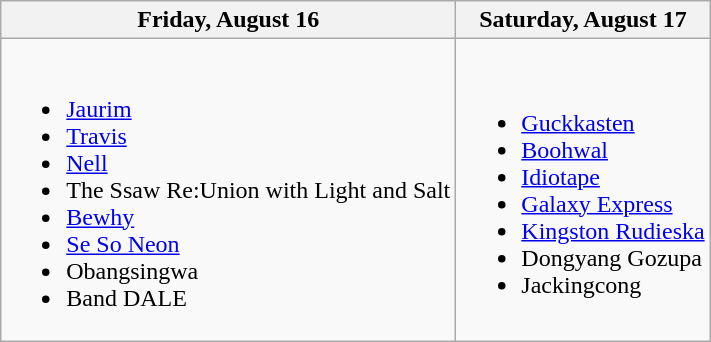<table class="wikitable">
<tr>
<th>Friday, August 16</th>
<th>Saturday, August 17</th>
</tr>
<tr>
<td><br><ul><li><a href='#'>Jaurim</a></li><li><a href='#'>Travis</a></li><li><a href='#'>Nell</a></li><li>The Ssaw Re:Union with Light and Salt</li><li><a href='#'>Bewhy</a></li><li><a href='#'>Se So Neon</a></li><li>Obangsingwa</li><li>Band DALE</li></ul></td>
<td><br><ul><li><a href='#'>Guckkasten</a></li><li><a href='#'>Boohwal</a></li><li><a href='#'>Idiotape</a></li><li><a href='#'>Galaxy Express</a></li><li><a href='#'>Kingston Rudieska</a></li><li>Dongyang Gozupa</li><li>Jackingcong</li></ul></td>
</tr>
</table>
